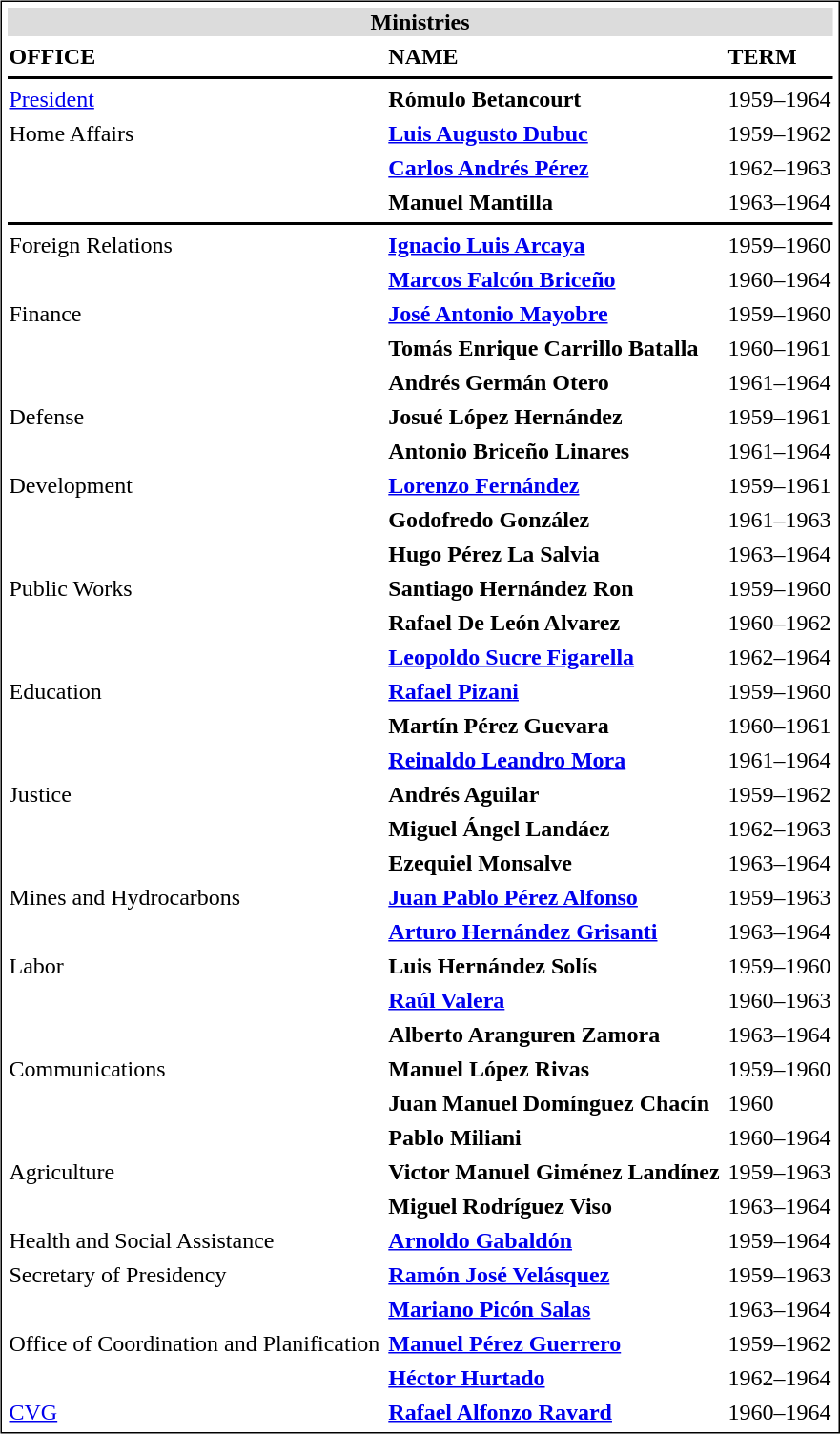<table cellpadding="1" cellspacing="4" style="margin:1px; border:1px solid Black; float:left">
<tr>
<th bgcolor="#dcdcdc" colspan=3>Ministries</th>
</tr>
<tr>
<td align="left"><strong>OFFICE</strong></td>
<td align="left"><strong>NAME</strong></td>
<td align="left"><strong>TERM</strong></td>
</tr>
<tr>
<th bgcolor="black" colspan=3></th>
</tr>
<tr>
<td align="left"><a href='#'>President</a></td>
<td align="left"><strong>Rómulo Betancourt</strong></td>
<td align="left">1959–1964</td>
</tr>
<tr>
<td align="left">Home Affairs</td>
<td align="left"><strong><a href='#'>Luis Augusto Dubuc</a></strong></td>
<td align="left">1959–1962</td>
</tr>
<tr>
<td align="left"> </td>
<td align="left"><strong><a href='#'>Carlos Andrés Pérez</a></strong></td>
<td align="left">1962–1963</td>
</tr>
<tr>
<td align="left"> </td>
<td align="left"><strong>Manuel Mantilla</strong></td>
<td align="left">1963–1964</td>
</tr>
<tr>
<th bgcolor="black" colspan=3></th>
</tr>
<tr>
<td align="left">Foreign Relations</td>
<td align="left"><strong><a href='#'>Ignacio Luis Arcaya</a></strong></td>
<td align="left">1959–1960</td>
</tr>
<tr>
<td align="left"> </td>
<td align="left"><strong><a href='#'>Marcos Falcón Briceño</a></strong></td>
<td align="left">1960–1964</td>
</tr>
<tr>
<td align="left">Finance</td>
<td align="left"><strong><a href='#'>José Antonio Mayobre</a></strong></td>
<td align="left">1959–1960</td>
</tr>
<tr>
<td align="left"> </td>
<td align="left"><strong>Tomás Enrique Carrillo Batalla</strong></td>
<td align="left">1960–1961</td>
</tr>
<tr>
<td align="left"> </td>
<td align="left"><strong>Andrés Germán Otero</strong></td>
<td align="left">1961–1964</td>
</tr>
<tr>
<td align="left">Defense</td>
<td align="left"><strong>Josué López Hernández</strong></td>
<td align="left">1959–1961</td>
</tr>
<tr>
<td align="left"> </td>
<td align="left"><strong>Antonio Briceño Linares</strong></td>
<td align="left">1961–1964</td>
</tr>
<tr>
<td align="left">Development</td>
<td align="left"><strong><a href='#'>Lorenzo Fernández</a></strong></td>
<td align="left">1959–1961</td>
</tr>
<tr>
<td align="left"> </td>
<td align="left"><strong>Godofredo González</strong></td>
<td align="left">1961–1963</td>
</tr>
<tr>
<td align="left"> </td>
<td align="left"><strong>Hugo Pérez La Salvia</strong></td>
<td align="left">1963–1964</td>
</tr>
<tr>
<td align="left">Public Works</td>
<td align="left"><strong>Santiago Hernández Ron</strong></td>
<td align="left">1959–1960</td>
</tr>
<tr>
<td align="left"> </td>
<td align="left"><strong>Rafael De León Alvarez</strong></td>
<td align="left">1960–1962</td>
</tr>
<tr>
<td align="left"> </td>
<td align="left"><strong> <a href='#'>Leopoldo Sucre Figarella</a> </strong></td>
<td align="left">1962–1964</td>
</tr>
<tr>
<td align="left">Education</td>
<td align="left"><strong><a href='#'>Rafael Pizani</a></strong></td>
<td align="left">1959–1960</td>
</tr>
<tr>
<td align="left"> </td>
<td align="left"><strong>Martín Pérez Guevara</strong></td>
<td align="left">1960–1961</td>
</tr>
<tr>
<td align="left"> </td>
<td align="left"><strong> <a href='#'>Reinaldo Leandro Mora</a> </strong></td>
<td align="left">1961–1964</td>
</tr>
<tr>
<td align="left">Justice</td>
<td align="left"><strong>Andrés Aguilar</strong></td>
<td align="left">1959–1962</td>
</tr>
<tr>
<td align="left"> </td>
<td align="left"><strong>Miguel Ángel Landáez</strong></td>
<td align="left">1962–1963</td>
</tr>
<tr>
<td align="left"> </td>
<td align="left"><strong>Ezequiel Monsalve</strong></td>
<td align="left">1963–1964</td>
</tr>
<tr>
<td align="left">Mines and Hydrocarbons</td>
<td align="left"><strong><a href='#'>Juan Pablo Pérez Alfonso</a></strong></td>
<td align="left">1959–1963</td>
</tr>
<tr>
<td align="left"> </td>
<td align="left"><strong><a href='#'>Arturo Hernández Grisanti</a></strong></td>
<td align="left">1963–1964</td>
</tr>
<tr>
<td align="left">Labor</td>
<td align="left"><strong>Luis Hernández Solís</strong></td>
<td align="left">1959–1960</td>
</tr>
<tr>
<td align="left"> </td>
<td align="left"><strong><a href='#'>Raúl Valera</a></strong></td>
<td align="left">1960–1963</td>
</tr>
<tr>
<td align="left"> </td>
<td align="left"><strong>Alberto Aranguren Zamora</strong></td>
<td align="left">1963–1964</td>
</tr>
<tr>
<td align="left">Communications</td>
<td align="left"><strong>Manuel López Rivas</strong></td>
<td align="left">1959–1960</td>
</tr>
<tr>
<td align="left"> </td>
<td align="left"><strong>Juan Manuel Domínguez Chacín</strong></td>
<td align="left">1960</td>
</tr>
<tr>
<td align="left"> </td>
<td align="left"><strong>Pablo Miliani</strong></td>
<td align="left">1960–1964</td>
</tr>
<tr>
<td align="left">Agriculture</td>
<td align="left"><strong>Victor Manuel Giménez Landínez</strong></td>
<td align="left">1959–1963</td>
</tr>
<tr>
<td align="left"> </td>
<td align="left"><strong>Miguel Rodríguez Viso</strong></td>
<td align="left">1963–1964</td>
</tr>
<tr>
<td align="left">Health and Social Assistance</td>
<td align="left"><strong><a href='#'>Arnoldo Gabaldón</a></strong></td>
<td align="left">1959–1964</td>
</tr>
<tr>
<td align="left">Secretary of Presidency</td>
<td align="left"><strong><a href='#'>Ramón José Velásquez</a></strong></td>
<td align="left">1959–1963</td>
</tr>
<tr>
<td align="left"> </td>
<td align="left"><strong><a href='#'>Mariano Picón Salas</a></strong></td>
<td align="left">1963–1964</td>
</tr>
<tr>
<td align="left">Office of Coordination and Planification</td>
<td align="left"><strong><a href='#'>Manuel Pérez Guerrero</a></strong></td>
<td align="left">1959–1962</td>
</tr>
<tr>
<td align="left"> </td>
<td align="left"><strong><a href='#'>Héctor Hurtado</a></strong></td>
<td align="left">1962–1964</td>
</tr>
<tr>
<td align="left"><a href='#'>CVG</a></td>
<td align="left"><strong><a href='#'>Rafael Alfonzo Ravard</a></strong></td>
<td align="left">1960–1964</td>
</tr>
</table>
